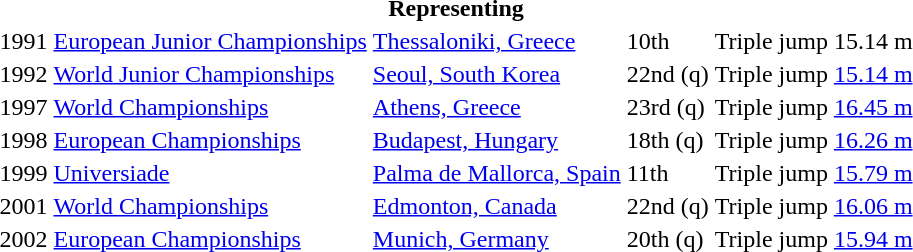<table>
<tr>
<th colspan="6">Representing </th>
</tr>
<tr>
<td>1991</td>
<td><a href='#'>European Junior Championships</a></td>
<td><a href='#'>Thessaloniki, Greece</a></td>
<td>10th</td>
<td>Triple jump</td>
<td>15.14 m</td>
</tr>
<tr>
<td>1992</td>
<td><a href='#'>World Junior Championships</a></td>
<td><a href='#'>Seoul, South Korea</a></td>
<td>22nd (q)</td>
<td>Triple jump</td>
<td><a href='#'>15.14 m</a></td>
</tr>
<tr>
<td>1997</td>
<td><a href='#'>World Championships</a></td>
<td><a href='#'>Athens, Greece</a></td>
<td>23rd (q)</td>
<td>Triple jump</td>
<td><a href='#'>16.45 m</a></td>
</tr>
<tr>
<td>1998</td>
<td><a href='#'>European Championships</a></td>
<td><a href='#'>Budapest, Hungary</a></td>
<td>18th (q)</td>
<td>Triple jump</td>
<td><a href='#'>16.26 m</a></td>
</tr>
<tr>
<td>1999</td>
<td><a href='#'>Universiade</a></td>
<td><a href='#'>Palma de Mallorca, Spain</a></td>
<td>11th</td>
<td>Triple jump</td>
<td><a href='#'>15.79 m</a></td>
</tr>
<tr>
<td>2001</td>
<td><a href='#'>World Championships</a></td>
<td><a href='#'>Edmonton, Canada</a></td>
<td>22nd (q)</td>
<td>Triple jump</td>
<td><a href='#'>16.06 m</a></td>
</tr>
<tr>
<td>2002</td>
<td><a href='#'>European Championships</a></td>
<td><a href='#'>Munich, Germany</a></td>
<td>20th (q)</td>
<td>Triple jump</td>
<td><a href='#'>15.94 m</a></td>
</tr>
</table>
